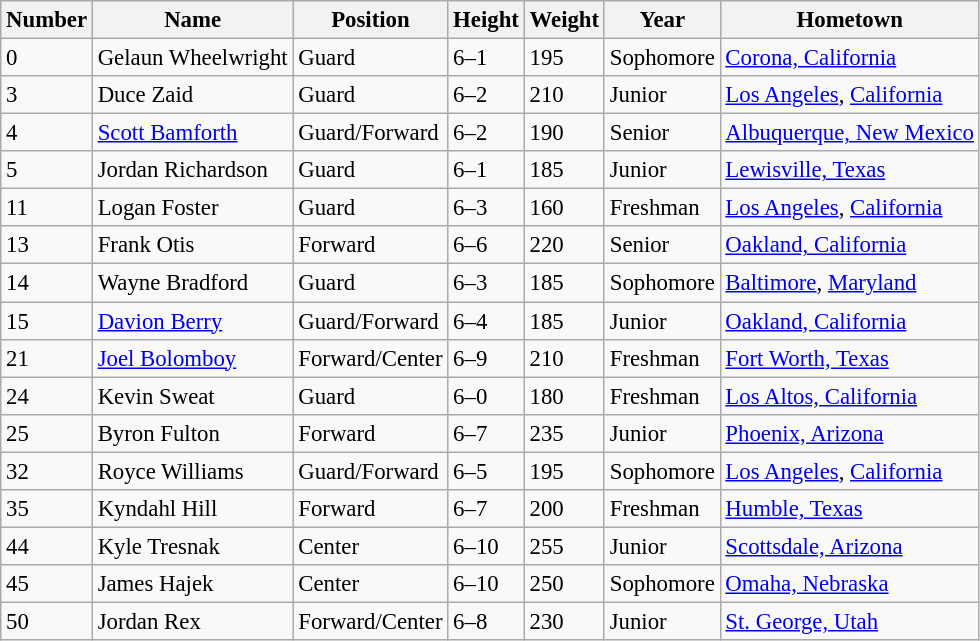<table class="wikitable" style="font-size: 95%;">
<tr>
<th>Number</th>
<th>Name</th>
<th>Position</th>
<th>Height</th>
<th>Weight</th>
<th>Year</th>
<th>Hometown</th>
</tr>
<tr>
<td>0</td>
<td>Gelaun Wheelwright</td>
<td>Guard</td>
<td>6–1</td>
<td>195</td>
<td>Sophomore</td>
<td><a href='#'>Corona, California</a></td>
</tr>
<tr>
<td>3</td>
<td>Duce Zaid</td>
<td>Guard</td>
<td>6–2</td>
<td>210</td>
<td>Junior</td>
<td><a href='#'>Los Angeles</a>, <a href='#'>California</a></td>
</tr>
<tr>
<td>4</td>
<td><a href='#'>Scott Bamforth</a></td>
<td>Guard/Forward</td>
<td>6–2</td>
<td>190</td>
<td>Senior</td>
<td><a href='#'>Albuquerque, New Mexico</a></td>
</tr>
<tr>
<td>5</td>
<td>Jordan Richardson</td>
<td>Guard</td>
<td>6–1</td>
<td>185</td>
<td>Junior</td>
<td><a href='#'>Lewisville, Texas</a></td>
</tr>
<tr>
<td>11</td>
<td>Logan Foster</td>
<td>Guard</td>
<td>6–3</td>
<td>160</td>
<td>Freshman</td>
<td><a href='#'>Los Angeles</a>, <a href='#'>California</a></td>
</tr>
<tr>
<td>13</td>
<td>Frank Otis</td>
<td>Forward</td>
<td>6–6</td>
<td>220</td>
<td>Senior</td>
<td><a href='#'>Oakland, California</a></td>
</tr>
<tr>
<td>14</td>
<td>Wayne Bradford</td>
<td>Guard</td>
<td>6–3</td>
<td>185</td>
<td>Sophomore</td>
<td><a href='#'>Baltimore</a>, <a href='#'>Maryland</a></td>
</tr>
<tr>
<td>15</td>
<td><a href='#'>Davion Berry</a></td>
<td>Guard/Forward</td>
<td>6–4</td>
<td>185</td>
<td>Junior</td>
<td><a href='#'>Oakland, California</a></td>
</tr>
<tr>
<td>21</td>
<td><a href='#'>Joel Bolomboy</a></td>
<td>Forward/Center</td>
<td>6–9</td>
<td>210</td>
<td>Freshman</td>
<td><a href='#'>Fort Worth, Texas</a></td>
</tr>
<tr>
<td>24</td>
<td>Kevin Sweat</td>
<td>Guard</td>
<td>6–0</td>
<td>180</td>
<td>Freshman</td>
<td><a href='#'>Los Altos, California</a></td>
</tr>
<tr>
<td>25</td>
<td>Byron Fulton</td>
<td>Forward</td>
<td>6–7</td>
<td>235</td>
<td>Junior</td>
<td><a href='#'>Phoenix, Arizona</a></td>
</tr>
<tr>
<td>32</td>
<td>Royce Williams</td>
<td>Guard/Forward</td>
<td>6–5</td>
<td>195</td>
<td>Sophomore</td>
<td><a href='#'>Los Angeles</a>, <a href='#'>California</a></td>
</tr>
<tr>
<td>35</td>
<td>Kyndahl Hill</td>
<td>Forward</td>
<td>6–7</td>
<td>200</td>
<td>Freshman</td>
<td><a href='#'>Humble, Texas</a></td>
</tr>
<tr>
<td>44</td>
<td>Kyle Tresnak</td>
<td>Center</td>
<td>6–10</td>
<td>255</td>
<td>Junior</td>
<td><a href='#'>Scottsdale, Arizona</a></td>
</tr>
<tr>
<td>45</td>
<td>James Hajek</td>
<td>Center</td>
<td>6–10</td>
<td>250</td>
<td>Sophomore</td>
<td><a href='#'>Omaha, Nebraska</a></td>
</tr>
<tr>
<td>50</td>
<td>Jordan Rex</td>
<td>Forward/Center</td>
<td>6–8</td>
<td>230</td>
<td>Junior</td>
<td><a href='#'>St. George, Utah</a></td>
</tr>
</table>
